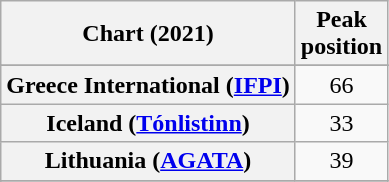<table class="wikitable sortable plainrowheaders" style="text-align:center">
<tr>
<th scope="col">Chart (2021)</th>
<th scope="col">Peak<br>position</th>
</tr>
<tr>
</tr>
<tr>
<th scope="row">Greece International (<a href='#'>IFPI</a>)</th>
<td>66</td>
</tr>
<tr>
<th scope="row">Iceland (<a href='#'>Tónlistinn</a>)</th>
<td>33</td>
</tr>
<tr>
<th scope="row">Lithuania (<a href='#'>AGATA</a>)</th>
<td>39</td>
</tr>
<tr>
</tr>
<tr>
</tr>
<tr>
</tr>
</table>
